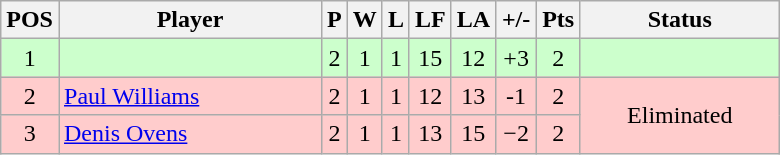<table class="wikitable" style="text-align:center; margin: 1em auto 1em auto, align:left">
<tr>
<th width=20>POS</th>
<th width=168>Player</th>
<th width=3>P</th>
<th width=3>W</th>
<th width=3>L</th>
<th width=20>LF</th>
<th width=20>LA</th>
<th width=20>+/-</th>
<th width=20>Pts</th>
<th width=126>Status</th>
</tr>
<tr style="background:#CCFFCC;">
<td>1</td>
<td style="text-align:left;"></td>
<td>2</td>
<td>1</td>
<td>1</td>
<td>15</td>
<td>12</td>
<td>+3</td>
<td>2</td>
<td rowspan=1></td>
</tr>
<tr style="background:#FFCCCC;">
<td>2</td>
<td style="text-align:left;"> <a href='#'>Paul Williams</a></td>
<td>2</td>
<td>1</td>
<td>1</td>
<td>12</td>
<td>13</td>
<td>-1</td>
<td>2</td>
<td rowspan=2>Eliminated</td>
</tr>
<tr style="background:#FFCCCC;">
<td>3</td>
<td style="text-align:left;"> <a href='#'>Denis Ovens</a></td>
<td>2</td>
<td>1</td>
<td>1</td>
<td>13</td>
<td>15</td>
<td>−2</td>
<td>2</td>
</tr>
</table>
